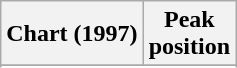<table class="wikitable plainrowheaders" style="text-align:center">
<tr>
<th>Chart (1997)</th>
<th>Peak<br>position</th>
</tr>
<tr>
</tr>
<tr>
</tr>
</table>
